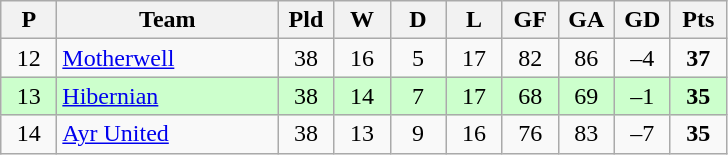<table class="wikitable" style="text-align: center;">
<tr>
<th width=30>P</th>
<th width=140>Team</th>
<th width=30>Pld</th>
<th width=30>W</th>
<th width=30>D</th>
<th width=30>L</th>
<th width=30>GF</th>
<th width=30>GA</th>
<th width=30>GD</th>
<th width=30>Pts</th>
</tr>
<tr>
<td>12</td>
<td align=left><a href='#'>Motherwell</a></td>
<td>38</td>
<td>16</td>
<td>5</td>
<td>17</td>
<td>82</td>
<td>86</td>
<td>–4</td>
<td><strong>37</strong></td>
</tr>
<tr style="background:#ccffcc;">
<td>13</td>
<td align=left><a href='#'>Hibernian</a></td>
<td>38</td>
<td>14</td>
<td>7</td>
<td>17</td>
<td>68</td>
<td>69</td>
<td>–1</td>
<td><strong>35</strong></td>
</tr>
<tr>
<td>14</td>
<td align=left><a href='#'>Ayr United</a></td>
<td>38</td>
<td>13</td>
<td>9</td>
<td>16</td>
<td>76</td>
<td>83</td>
<td>–7</td>
<td><strong>35</strong></td>
</tr>
</table>
